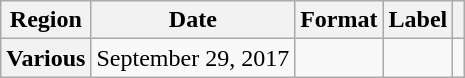<table class="wikitable plainrowheaders">
<tr>
<th scope="col">Region</th>
<th scope="col">Date</th>
<th scope="col">Format</th>
<th scope="col">Label</th>
<th scope="col"></th>
</tr>
<tr>
<th scope="row">Various</th>
<td rowspan="1">September 29, 2017</td>
<td rowspan="1"></td>
<td rowspan="1"></td>
<td align="center"></td>
</tr>
</table>
